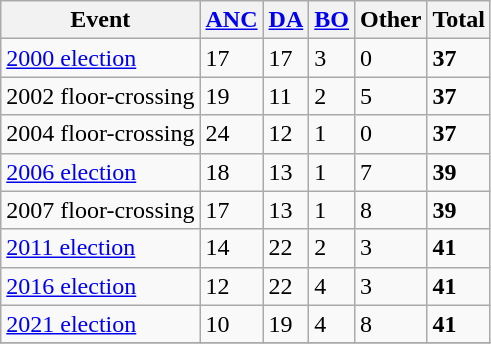<table class="wikitable">
<tr>
<th>Event</th>
<th><a href='#'>ANC</a></th>
<th><a href='#'>DA</a></th>
<th><a href='#'>BO</a></th>
<th>Other</th>
<th>Total</th>
</tr>
<tr>
<td><a href='#'>2000 election</a></td>
<td>17</td>
<td>17</td>
<td>3</td>
<td>0</td>
<td><strong>37</strong></td>
</tr>
<tr>
<td>2002 floor-crossing</td>
<td>19</td>
<td>11</td>
<td>2</td>
<td>5</td>
<td><strong>37</strong></td>
</tr>
<tr>
<td>2004 floor-crossing</td>
<td>24</td>
<td>12</td>
<td>1</td>
<td>0</td>
<td><strong>37</strong></td>
</tr>
<tr>
<td><a href='#'>2006 election</a></td>
<td>18</td>
<td>13</td>
<td>1</td>
<td>7</td>
<td><strong>39</strong></td>
</tr>
<tr>
<td>2007 floor-crossing</td>
<td>17</td>
<td>13</td>
<td>1</td>
<td>8</td>
<td><strong>39</strong></td>
</tr>
<tr>
<td><a href='#'>2011 election</a></td>
<td>14</td>
<td>22</td>
<td>2</td>
<td>3</td>
<td><strong>41</strong></td>
</tr>
<tr>
<td><a href='#'>2016 election</a></td>
<td>12</td>
<td>22</td>
<td>4</td>
<td>3</td>
<td><strong>41</strong></td>
</tr>
<tr>
<td><a href='#'>2021 election</a></td>
<td>10</td>
<td>19</td>
<td>4</td>
<td>8</td>
<td><strong>41</strong></td>
</tr>
<tr>
</tr>
</table>
